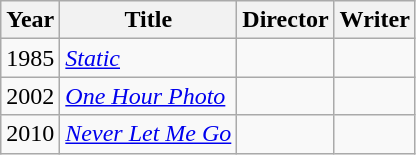<table class="wikitable">
<tr>
<th>Year</th>
<th>Title</th>
<th>Director</th>
<th>Writer</th>
</tr>
<tr>
<td>1985</td>
<td><em><a href='#'>Static</a></em></td>
<td></td>
<td></td>
</tr>
<tr>
<td>2002</td>
<td><em><a href='#'>One Hour Photo</a></em></td>
<td></td>
<td></td>
</tr>
<tr>
<td>2010</td>
<td><em><a href='#'>Never Let Me Go</a></em></td>
<td></td>
<td></td>
</tr>
</table>
